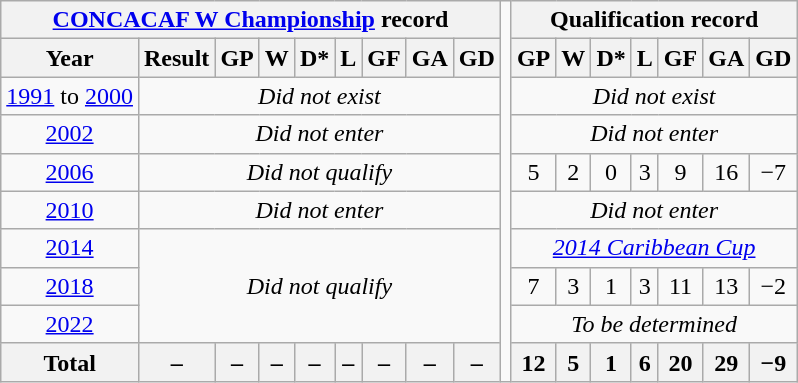<table class="wikitable" style="text-align: center;" width:50%;">
<tr>
<th colspan=9><a href='#'>CONCACAF W Championship</a> record</th>
<td rowspan=13></td>
<th colspan=7>Qualification record</th>
</tr>
<tr>
<th>Year</th>
<th>Result</th>
<th>GP</th>
<th>W</th>
<th>D*</th>
<th>L</th>
<th>GF</th>
<th>GA</th>
<th>GD</th>
<th>GP</th>
<th>W</th>
<th>D*</th>
<th>L</th>
<th>GF</th>
<th>GA</th>
<th>GD</th>
</tr>
<tr>
<td> <a href='#'>1991</a> to  <a href='#'>2000</a></td>
<td colspan=8><em>Did not exist</em></td>
<td colspan=7><em>Did not exist</em></td>
</tr>
<tr>
<td> <a href='#'>2002</a></td>
<td colspan=8><em>Did not enter</em></td>
<td colspan=7><em>Did not enter</em></td>
</tr>
<tr>
<td> <a href='#'>2006</a></td>
<td colspan=8><em>Did not qualify</em></td>
<td>5</td>
<td>2</td>
<td>0</td>
<td>3</td>
<td>9</td>
<td>16</td>
<td>−7</td>
</tr>
<tr>
<td> <a href='#'>2010</a></td>
<td colspan=8><em>Did not enter</em></td>
<td colspan=7><em>Did not enter</em></td>
</tr>
<tr>
<td> <a href='#'>2014</a></td>
<td colspan=8 rowspan=3><em>Did not qualify</em></td>
<td colspan=7><em><a href='#'>2014 Caribbean Cup</a></em></td>
</tr>
<tr>
<td> <a href='#'>2018</a></td>
<td>7</td>
<td>3</td>
<td>1</td>
<td>3</td>
<td>11</td>
<td>13</td>
<td>−2</td>
</tr>
<tr>
<td> <a href='#'>2022</a></td>
<td colspan=7><em>To be determined</em></td>
</tr>
<tr>
<th>Total</th>
<th>–</th>
<th>–</th>
<th>–</th>
<th>–</th>
<th>–</th>
<th>–</th>
<th>–</th>
<th>–</th>
<th>12</th>
<th>5</th>
<th>1</th>
<th>6</th>
<th>20</th>
<th>29</th>
<th>−9</th>
</tr>
</table>
